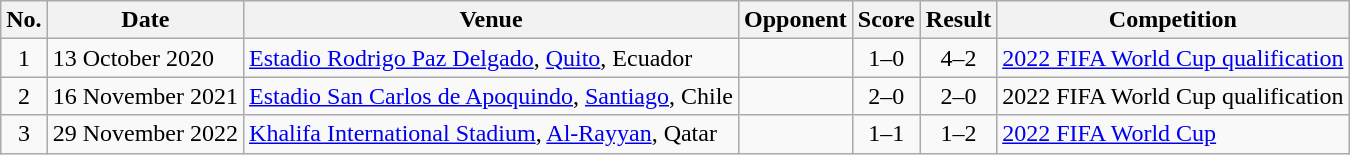<table class="wikitable sortable">
<tr>
<th scope="col">No.</th>
<th scope="col">Date</th>
<th scope="col">Venue</th>
<th scope="col">Opponent</th>
<th scope="col">Score</th>
<th scope="col">Result</th>
<th scope="col">Competition</th>
</tr>
<tr>
<td align="center">1</td>
<td>13 October 2020</td>
<td><a href='#'>Estadio Rodrigo Paz Delgado</a>, <a href='#'>Quito</a>, Ecuador</td>
<td></td>
<td align="center">1–0</td>
<td align="center">4–2</td>
<td><a href='#'>2022 FIFA World Cup qualification</a></td>
</tr>
<tr>
<td align="center">2</td>
<td>16 November 2021</td>
<td><a href='#'>Estadio San Carlos de Apoquindo</a>, <a href='#'>Santiago</a>, Chile</td>
<td></td>
<td align="center">2–0</td>
<td align="center">2–0</td>
<td>2022 FIFA World Cup qualification</td>
</tr>
<tr>
<td align="center">3</td>
<td>29 November 2022</td>
<td><a href='#'>Khalifa International Stadium</a>, <a href='#'>Al-Rayyan</a>, Qatar</td>
<td></td>
<td align="center">1–1</td>
<td align="center">1–2</td>
<td><a href='#'>2022 FIFA World Cup</a></td>
</tr>
</table>
